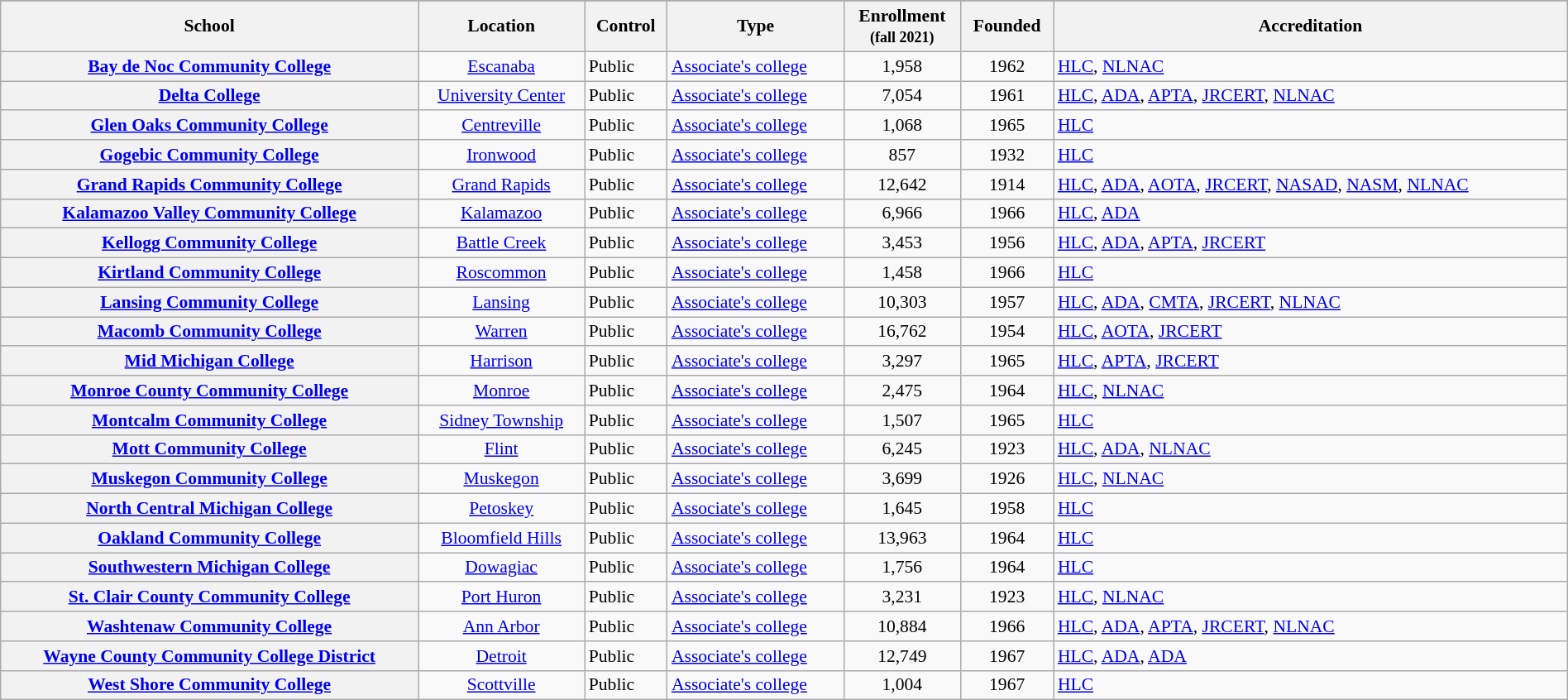<table class="wikitable sortable plainrowheaders" style="text-align:left; width:100%; font-size:90%">
<tr>
</tr>
<tr>
<th scope="col">School</th>
<th scope="col">Location</th>
<th scope="col">Control</th>
<th scope="col">Type</th>
<th scope="col">Enrollment<br><small>(fall 2021)</small></th>
<th scope="col">Founded</th>
<th scope="col">Accreditation</th>
</tr>
<tr>
<th scope="row"><a href='#'>Bay de Noc Community College</a></th>
<td align="center"><a href='#'>Escanaba</a></td>
<td>Public</td>
<td><a href='#'>Associate's college</a></td>
<td align="center">1,958</td>
<td align="center">1962</td>
<td><a href='#'>HLC</a>, <a href='#'>NLNAC</a></td>
</tr>
<tr>
<th scope="row"><a href='#'>Delta College</a></th>
<td align="center"><a href='#'>University Center</a></td>
<td>Public</td>
<td><a href='#'>Associate's college</a></td>
<td align="center">7,054</td>
<td align="center">1961</td>
<td><a href='#'>HLC</a>, <a href='#'>ADA</a>, <a href='#'>APTA</a>, <a href='#'>JRCERT</a>, <a href='#'>NLNAC</a></td>
</tr>
<tr>
<th scope="row"><a href='#'>Glen Oaks Community College</a></th>
<td align="center"><a href='#'>Centreville</a></td>
<td>Public</td>
<td><a href='#'>Associate's college</a></td>
<td align="center">1,068</td>
<td align="center">1965</td>
<td><a href='#'>HLC</a></td>
</tr>
<tr>
<th scope="row"><a href='#'>Gogebic Community College</a></th>
<td align="center"><a href='#'>Ironwood</a></td>
<td>Public</td>
<td><a href='#'>Associate's college</a></td>
<td align="center">857</td>
<td align="center">1932</td>
<td><a href='#'>HLC</a></td>
</tr>
<tr>
<th scope="row"><a href='#'>Grand Rapids Community College</a></th>
<td align="center"><a href='#'>Grand Rapids</a></td>
<td>Public</td>
<td><a href='#'>Associate's college</a></td>
<td align="center">12,642</td>
<td align="center">1914</td>
<td><a href='#'>HLC</a>, <a href='#'>ADA</a>, <a href='#'>AOTA</a>, <a href='#'>JRCERT</a>, <a href='#'>NASAD</a>, <a href='#'>NASM</a>, <a href='#'>NLNAC</a></td>
</tr>
<tr>
<th scope="row"><a href='#'>Kalamazoo Valley Community College</a></th>
<td align="center"><a href='#'>Kalamazoo</a></td>
<td>Public</td>
<td><a href='#'>Associate's college</a></td>
<td align="center">6,966</td>
<td align="center">1966</td>
<td><a href='#'>HLC</a>, <a href='#'>ADA</a></td>
</tr>
<tr>
<th scope="row"><a href='#'>Kellogg Community College</a></th>
<td align="center"><a href='#'>Battle Creek</a></td>
<td>Public</td>
<td><a href='#'>Associate's college</a></td>
<td align="center">3,453</td>
<td align="center">1956</td>
<td><a href='#'>HLC</a>, <a href='#'>ADA</a>, <a href='#'>APTA</a>, <a href='#'>JRCERT</a></td>
</tr>
<tr>
<th scope="row"><a href='#'>Kirtland Community College</a></th>
<td align="center"><a href='#'>Roscommon</a></td>
<td>Public</td>
<td><a href='#'>Associate's college</a></td>
<td align="center">1,458</td>
<td align="center">1966</td>
<td><a href='#'>HLC</a></td>
</tr>
<tr>
<th scope="row"><a href='#'>Lansing Community College</a></th>
<td align="center"><a href='#'>Lansing</a></td>
<td>Public</td>
<td><a href='#'>Associate's college</a></td>
<td align="center">10,303</td>
<td align="center">1957</td>
<td><a href='#'>HLC</a>, <a href='#'>ADA</a>, <a href='#'>CMTA</a>, <a href='#'>JRCERT</a>, <a href='#'>NLNAC</a></td>
</tr>
<tr>
<th scope="row"><a href='#'>Macomb Community College</a></th>
<td align="center"><a href='#'>Warren</a></td>
<td>Public</td>
<td><a href='#'>Associate's college</a></td>
<td align="center">16,762</td>
<td align="center">1954</td>
<td><a href='#'>HLC</a>, <a href='#'>AOTA</a>, <a href='#'>JRCERT</a></td>
</tr>
<tr>
<th scope="row"><a href='#'>Mid Michigan College</a></th>
<td align="center"><a href='#'>Harrison</a></td>
<td>Public</td>
<td><a href='#'>Associate's college</a></td>
<td align="center">3,297</td>
<td align="center">1965</td>
<td><a href='#'>HLC</a>, <a href='#'>APTA</a>, <a href='#'>JRCERT</a></td>
</tr>
<tr>
<th scope="row"><a href='#'>Monroe County Community College</a></th>
<td align="center"><a href='#'>Monroe</a></td>
<td>Public</td>
<td><a href='#'>Associate's college</a></td>
<td align="center">2,475</td>
<td align="center">1964</td>
<td><a href='#'>HLC</a>, <a href='#'>NLNAC</a></td>
</tr>
<tr>
<th scope="row"><a href='#'>Montcalm Community College</a></th>
<td align="center"><a href='#'>Sidney Township</a></td>
<td>Public</td>
<td><a href='#'>Associate's college</a></td>
<td align="center">1,507</td>
<td align="center">1965</td>
<td><a href='#'>HLC</a></td>
</tr>
<tr>
<th scope="row"><a href='#'>Mott Community College</a></th>
<td align="center"><a href='#'>Flint</a></td>
<td>Public</td>
<td><a href='#'>Associate's college</a></td>
<td align="center">6,245</td>
<td align="center">1923</td>
<td><a href='#'>HLC</a>, <a href='#'>ADA</a>, <a href='#'>NLNAC</a></td>
</tr>
<tr>
<th scope="row"><a href='#'>Muskegon Community College</a></th>
<td align="center"><a href='#'>Muskegon</a></td>
<td>Public</td>
<td><a href='#'>Associate's college</a></td>
<td align="center">3,699</td>
<td align="center">1926</td>
<td><a href='#'>HLC</a>, <a href='#'>NLNAC</a></td>
</tr>
<tr>
<th scope="row"><a href='#'>North Central Michigan College</a></th>
<td align="center"><a href='#'>Petoskey</a></td>
<td>Public</td>
<td><a href='#'>Associate's college</a></td>
<td align="center">1,645</td>
<td align="center">1958</td>
<td><a href='#'>HLC</a></td>
</tr>
<tr>
<th scope="row"><a href='#'>Oakland Community College</a></th>
<td align="center"><a href='#'>Bloomfield Hills</a></td>
<td>Public</td>
<td><a href='#'>Associate's college</a></td>
<td align="center">13,963</td>
<td align="center">1964</td>
<td><a href='#'>HLC</a></td>
</tr>
<tr>
<th scope="row"><a href='#'>Southwestern Michigan College</a></th>
<td align="center"><a href='#'>Dowagiac</a></td>
<td>Public</td>
<td><a href='#'>Associate's college</a></td>
<td align="center">1,756</td>
<td align="center">1964</td>
<td><a href='#'>HLC</a></td>
</tr>
<tr>
<th scope="row"><a href='#'>St. Clair County Community College</a></th>
<td align="center"><a href='#'>Port Huron</a></td>
<td>Public</td>
<td><a href='#'>Associate's college</a></td>
<td align="center">3,231</td>
<td align="center">1923</td>
<td><a href='#'>HLC</a>, <a href='#'>NLNAC</a></td>
</tr>
<tr>
<th scope="row"><a href='#'>Washtenaw Community College</a></th>
<td align="center"><a href='#'>Ann Arbor</a></td>
<td>Public</td>
<td><a href='#'>Associate's college</a></td>
<td align="center">10,884</td>
<td align="center">1966</td>
<td><a href='#'>HLC</a>, <a href='#'>ADA</a>, <a href='#'>APTA</a>, <a href='#'>JRCERT</a>, <a href='#'>NLNAC</a></td>
</tr>
<tr>
<th scope="row"><a href='#'>Wayne County Community College District</a></th>
<td align="center"><a href='#'>Detroit</a></td>
<td>Public</td>
<td><a href='#'>Associate's college</a></td>
<td align="center">12,749</td>
<td align="center">1967</td>
<td><a href='#'>HLC</a>, <a href='#'>ADA</a>, <a href='#'>ADA</a></td>
</tr>
<tr>
<th scope="row"><a href='#'>West Shore Community College</a></th>
<td align="center"><a href='#'>Scottville</a></td>
<td>Public</td>
<td><a href='#'>Associate's college</a></td>
<td align="center">1,004</td>
<td align="center">1967</td>
<td><a href='#'>HLC</a></td>
</tr>
</table>
